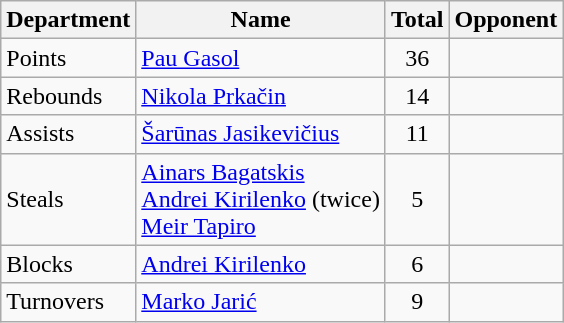<table class=wikitable>
<tr>
<th>Department</th>
<th>Name</th>
<th>Total</th>
<th>Opponent</th>
</tr>
<tr>
<td>Points</td>
<td> <a href='#'>Pau Gasol</a></td>
<td align=center>36</td>
<td></td>
</tr>
<tr>
<td>Rebounds</td>
<td> <a href='#'>Nikola Prkačin</a></td>
<td align=center>14</td>
<td></td>
</tr>
<tr>
<td>Assists</td>
<td> <a href='#'>Šarūnas Jasikevičius</a></td>
<td align=center>11</td>
<td></td>
</tr>
<tr>
<td>Steals</td>
<td> <a href='#'>Ainars Bagatskis</a><br> <a href='#'>Andrei Kirilenko</a> (twice)<br> <a href='#'>Meir Tapiro</a></td>
<td align=center>5</td>
<td><br><br><br></td>
</tr>
<tr>
<td>Blocks</td>
<td> <a href='#'>Andrei Kirilenko</a></td>
<td align=center>6</td>
<td></td>
</tr>
<tr>
<td>Turnovers</td>
<td> <a href='#'>Marko Jarić</a></td>
<td align=center>9</td>
<td></td>
</tr>
</table>
